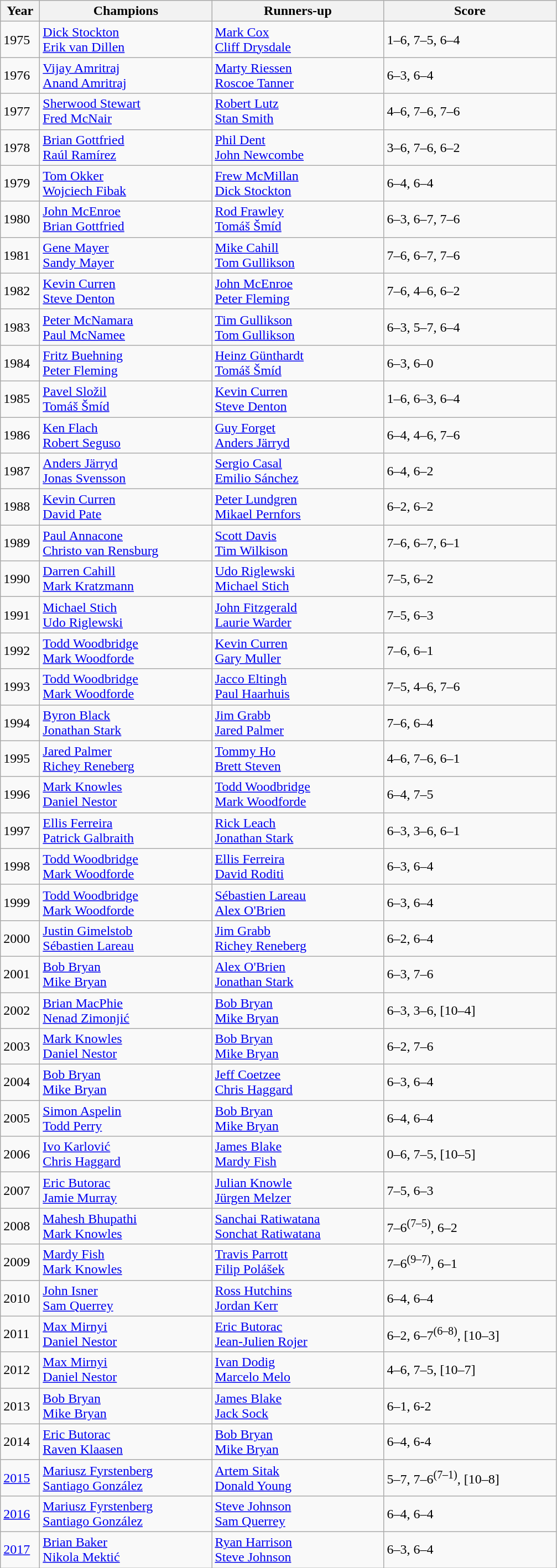<table class="wikitable">
<tr>
<th style="width:40px">Year</th>
<th style="width:200px">Champions</th>
<th style="width:200px">Runners-up</th>
<th style="width:200px" class="unsortable">Score</th>
</tr>
<tr>
<td>1975</td>
<td> <a href='#'>Dick Stockton</a><br> <a href='#'>Erik van Dillen</a></td>
<td> <a href='#'>Mark Cox</a><br> <a href='#'>Cliff Drysdale</a></td>
<td>1–6, 7–5, 6–4</td>
</tr>
<tr>
<td>1976</td>
<td> <a href='#'>Vijay Amritraj</a><br> <a href='#'>Anand Amritraj</a></td>
<td> <a href='#'>Marty Riessen</a><br> <a href='#'>Roscoe Tanner</a></td>
<td>6–3, 6–4</td>
</tr>
<tr>
<td>1977</td>
<td> <a href='#'>Sherwood Stewart</a><br> <a href='#'>Fred McNair</a></td>
<td> <a href='#'>Robert Lutz</a><br> <a href='#'>Stan Smith</a></td>
<td>4–6, 7–6, 7–6</td>
</tr>
<tr>
<td>1978</td>
<td> <a href='#'>Brian Gottfried</a><br> <a href='#'>Raúl Ramírez</a></td>
<td> <a href='#'>Phil Dent</a><br> <a href='#'>John Newcombe</a></td>
<td>3–6, 7–6, 6–2</td>
</tr>
<tr>
<td>1979</td>
<td> <a href='#'>Tom Okker</a><br> <a href='#'>Wojciech Fibak</a></td>
<td> <a href='#'>Frew McMillan</a><br> <a href='#'>Dick Stockton</a></td>
<td>6–4, 6–4</td>
</tr>
<tr>
<td>1980</td>
<td> <a href='#'>John McEnroe</a><br> <a href='#'>Brian Gottfried</a></td>
<td> <a href='#'>Rod Frawley</a><br> <a href='#'>Tomáš Šmíd</a></td>
<td>6–3, 6–7, 7–6</td>
</tr>
<tr>
<td>1981</td>
<td> <a href='#'>Gene Mayer</a><br> <a href='#'>Sandy Mayer</a></td>
<td> <a href='#'>Mike Cahill</a><br> <a href='#'>Tom Gullikson</a></td>
<td>7–6, 6–7, 7–6</td>
</tr>
<tr>
<td>1982</td>
<td> <a href='#'>Kevin Curren</a><br> <a href='#'>Steve Denton</a></td>
<td> <a href='#'>John McEnroe</a><br> <a href='#'>Peter Fleming</a></td>
<td>7–6, 4–6, 6–2</td>
</tr>
<tr>
<td>1983</td>
<td> <a href='#'>Peter McNamara</a><br> <a href='#'>Paul McNamee</a></td>
<td> <a href='#'>Tim Gullikson</a><br> <a href='#'>Tom Gullikson</a></td>
<td>6–3, 5–7, 6–4</td>
</tr>
<tr>
<td>1984</td>
<td> <a href='#'>Fritz Buehning</a><br> <a href='#'>Peter Fleming</a></td>
<td> <a href='#'>Heinz Günthardt</a><br> <a href='#'>Tomáš Šmíd</a></td>
<td>6–3, 6–0</td>
</tr>
<tr>
<td>1985</td>
<td> <a href='#'>Pavel Složil</a><br> <a href='#'>Tomáš Šmíd</a></td>
<td> <a href='#'>Kevin Curren</a><br> <a href='#'>Steve Denton</a></td>
<td>1–6, 6–3, 6–4</td>
</tr>
<tr>
<td>1986</td>
<td> <a href='#'>Ken Flach</a><br> <a href='#'>Robert Seguso</a></td>
<td> <a href='#'>Guy Forget</a><br> <a href='#'>Anders Järryd</a></td>
<td>6–4, 4–6, 7–6</td>
</tr>
<tr>
<td>1987</td>
<td> <a href='#'>Anders Järryd</a><br> <a href='#'>Jonas Svensson</a></td>
<td> <a href='#'>Sergio Casal</a><br> <a href='#'>Emilio Sánchez</a></td>
<td>6–4, 6–2</td>
</tr>
<tr>
<td>1988</td>
<td> <a href='#'>Kevin Curren</a><br> <a href='#'>David Pate</a></td>
<td> <a href='#'>Peter Lundgren</a><br> <a href='#'>Mikael Pernfors</a></td>
<td>6–2, 6–2</td>
</tr>
<tr>
<td>1989</td>
<td> <a href='#'>Paul Annacone</a><br> <a href='#'>Christo van Rensburg</a></td>
<td> <a href='#'>Scott Davis</a><br> <a href='#'>Tim Wilkison</a></td>
<td>7–6, 6–7, 6–1</td>
</tr>
<tr>
<td>1990</td>
<td> <a href='#'>Darren Cahill</a><br> <a href='#'>Mark Kratzmann</a></td>
<td> <a href='#'>Udo Riglewski</a><br> <a href='#'>Michael Stich</a></td>
<td>7–5, 6–2</td>
</tr>
<tr>
<td>1991</td>
<td> <a href='#'>Michael Stich</a><br> <a href='#'>Udo Riglewski</a></td>
<td> <a href='#'>John Fitzgerald</a><br> <a href='#'>Laurie Warder</a></td>
<td>7–5, 6–3</td>
</tr>
<tr>
<td>1992</td>
<td> <a href='#'>Todd Woodbridge</a><br> <a href='#'>Mark Woodforde</a></td>
<td> <a href='#'>Kevin Curren</a><br> <a href='#'>Gary Muller</a></td>
<td>7–6, 6–1</td>
</tr>
<tr>
<td>1993</td>
<td> <a href='#'>Todd Woodbridge</a><br> <a href='#'>Mark Woodforde</a></td>
<td> <a href='#'>Jacco Eltingh</a><br> <a href='#'>Paul Haarhuis</a></td>
<td>7–5, 4–6, 7–6</td>
</tr>
<tr>
<td>1994</td>
<td> <a href='#'>Byron Black</a><br> <a href='#'>Jonathan Stark</a></td>
<td> <a href='#'>Jim Grabb</a><br> <a href='#'>Jared Palmer</a></td>
<td>7–6, 6–4</td>
</tr>
<tr>
<td>1995</td>
<td> <a href='#'>Jared Palmer</a><br> <a href='#'>Richey Reneberg</a></td>
<td> <a href='#'>Tommy Ho</a><br> <a href='#'>Brett Steven</a></td>
<td>4–6, 7–6, 6–1</td>
</tr>
<tr>
<td>1996</td>
<td> <a href='#'>Mark Knowles</a><br> <a href='#'>Daniel Nestor</a></td>
<td> <a href='#'>Todd Woodbridge</a><br> <a href='#'>Mark Woodforde</a></td>
<td>6–4, 7–5</td>
</tr>
<tr>
<td>1997</td>
<td> <a href='#'>Ellis Ferreira</a><br> <a href='#'>Patrick Galbraith</a></td>
<td> <a href='#'>Rick Leach</a><br> <a href='#'>Jonathan Stark</a></td>
<td>6–3, 3–6, 6–1</td>
</tr>
<tr>
<td>1998</td>
<td> <a href='#'>Todd Woodbridge</a><br> <a href='#'>Mark Woodforde</a></td>
<td> <a href='#'>Ellis Ferreira</a><br> <a href='#'>David Roditi</a></td>
<td>6–3, 6–4</td>
</tr>
<tr>
<td>1999</td>
<td> <a href='#'>Todd Woodbridge</a><br> <a href='#'>Mark Woodforde</a></td>
<td> <a href='#'>Sébastien Lareau</a><br> <a href='#'>Alex O'Brien</a></td>
<td>6–3, 6–4</td>
</tr>
<tr>
<td>2000</td>
<td> <a href='#'>Justin Gimelstob</a><br> <a href='#'>Sébastien Lareau</a></td>
<td> <a href='#'>Jim Grabb</a><br> <a href='#'>Richey Reneberg</a></td>
<td>6–2, 6–4</td>
</tr>
<tr>
<td>2001</td>
<td> <a href='#'>Bob Bryan</a><br> <a href='#'>Mike Bryan</a></td>
<td> <a href='#'>Alex O'Brien</a><br> <a href='#'>Jonathan Stark</a></td>
<td>6–3, 7–6</td>
</tr>
<tr>
<td>2002</td>
<td> <a href='#'>Brian MacPhie</a><br> <a href='#'>Nenad Zimonjić</a></td>
<td> <a href='#'>Bob Bryan</a><br> <a href='#'>Mike Bryan</a></td>
<td>6–3, 3–6, [10–4]</td>
</tr>
<tr>
<td>2003</td>
<td> <a href='#'>Mark Knowles</a><br> <a href='#'>Daniel Nestor</a></td>
<td> <a href='#'>Bob Bryan</a><br> <a href='#'>Mike Bryan</a></td>
<td>6–2, 7–6</td>
</tr>
<tr>
<td>2004</td>
<td> <a href='#'>Bob Bryan</a><br> <a href='#'>Mike Bryan</a></td>
<td> <a href='#'>Jeff Coetzee</a><br> <a href='#'>Chris Haggard</a></td>
<td>6–3, 6–4</td>
</tr>
<tr>
<td>2005</td>
<td> <a href='#'>Simon Aspelin</a><br> <a href='#'>Todd Perry</a></td>
<td> <a href='#'>Bob Bryan</a><br> <a href='#'>Mike Bryan</a></td>
<td>6–4, 6–4</td>
</tr>
<tr>
<td>2006</td>
<td> <a href='#'>Ivo Karlović</a><br> <a href='#'>Chris Haggard</a></td>
<td> <a href='#'>James Blake</a><br> <a href='#'>Mardy Fish</a></td>
<td>0–6, 7–5, [10–5]</td>
</tr>
<tr>
<td>2007</td>
<td> <a href='#'>Eric Butorac</a><br> <a href='#'>Jamie Murray</a></td>
<td> <a href='#'>Julian Knowle</a><br> <a href='#'>Jürgen Melzer</a></td>
<td>7–5, 6–3</td>
</tr>
<tr>
<td>2008</td>
<td> <a href='#'>Mahesh Bhupathi</a><br> <a href='#'>Mark Knowles</a></td>
<td> <a href='#'>Sanchai Ratiwatana</a><br> <a href='#'>Sonchat Ratiwatana</a></td>
<td>7–6<sup>(7–5)</sup>, 6–2</td>
</tr>
<tr>
<td>2009</td>
<td> <a href='#'>Mardy Fish</a><br> <a href='#'>Mark Knowles</a></td>
<td> <a href='#'>Travis Parrott</a><br> <a href='#'>Filip Polášek</a></td>
<td>7–6<sup>(9–7)</sup>, 6–1</td>
</tr>
<tr>
<td>2010</td>
<td> <a href='#'>John Isner</a><br> <a href='#'>Sam Querrey</a></td>
<td> <a href='#'>Ross Hutchins</a><br> <a href='#'>Jordan Kerr</a></td>
<td>6–4, 6–4</td>
</tr>
<tr>
<td>2011</td>
<td> <a href='#'>Max Mirnyi</a><br> <a href='#'>Daniel Nestor</a></td>
<td> <a href='#'>Eric Butorac</a><br> <a href='#'>Jean-Julien Rojer</a></td>
<td>6–2, 6–7<sup>(6–8)</sup>, [10–3]</td>
</tr>
<tr>
<td>2012</td>
<td> <a href='#'>Max Mirnyi</a><br> <a href='#'>Daniel Nestor</a></td>
<td> <a href='#'>Ivan Dodig</a><br> <a href='#'>Marcelo Melo</a></td>
<td>4–6, 7–5, [10–7]</td>
</tr>
<tr>
<td>2013</td>
<td> <a href='#'>Bob Bryan</a><br> <a href='#'>Mike Bryan</a></td>
<td> <a href='#'>James Blake</a><br> <a href='#'>Jack Sock</a></td>
<td>6–1, 6-2</td>
</tr>
<tr>
<td>2014</td>
<td> <a href='#'>Eric Butorac</a><br> <a href='#'>Raven Klaasen</a></td>
<td> <a href='#'>Bob Bryan</a><br> <a href='#'>Mike Bryan</a></td>
<td>6–4, 6-4</td>
</tr>
<tr>
<td><a href='#'>2015</a></td>
<td> <a href='#'>Mariusz Fyrstenberg</a> <br>  <a href='#'>Santiago González</a></td>
<td> <a href='#'>Artem Sitak</a> <br>  <a href='#'>Donald Young</a></td>
<td>5–7, 7–6<sup>(7–1)</sup>, [10–8]</td>
</tr>
<tr>
<td><a href='#'>2016</a></td>
<td> <a href='#'>Mariusz Fyrstenberg</a> <br>  <a href='#'>Santiago González</a></td>
<td> <a href='#'>Steve Johnson</a> <br>  <a href='#'>Sam Querrey</a></td>
<td>6–4, 6–4</td>
</tr>
<tr>
<td><a href='#'>2017</a></td>
<td> <a href='#'>Brian Baker</a> <br>  <a href='#'>Nikola Mektić</a></td>
<td> <a href='#'>Ryan Harrison</a> <br>  <a href='#'>Steve Johnson</a></td>
<td>6–3, 6–4</td>
</tr>
</table>
